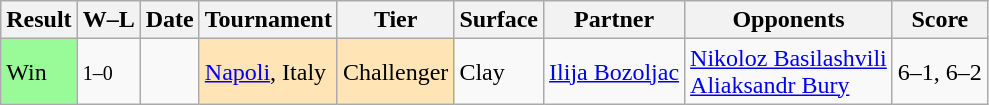<table class="sortable wikitable">
<tr>
<th>Result</th>
<th class="unsortable">W–L</th>
<th>Date</th>
<th>Tournament</th>
<th>Tier</th>
<th>Surface</th>
<th>Partner</th>
<th>Opponents</th>
<th class="unsortable">Score</th>
</tr>
<tr>
<td bgcolor=98FB98>Win</td>
<td><small>1–0</small></td>
<td><a href='#'></a></td>
<td style="background:moccasin;"><a href='#'>Napoli</a>, Italy</td>
<td style="background:moccasin;">Challenger</td>
<td>Clay</td>
<td> <a href='#'>Ilija Bozoljac</a></td>
<td> <a href='#'>Nikoloz Basilashvili</a><br> <a href='#'>Aliaksandr Bury</a></td>
<td>6–1, 6–2</td>
</tr>
</table>
